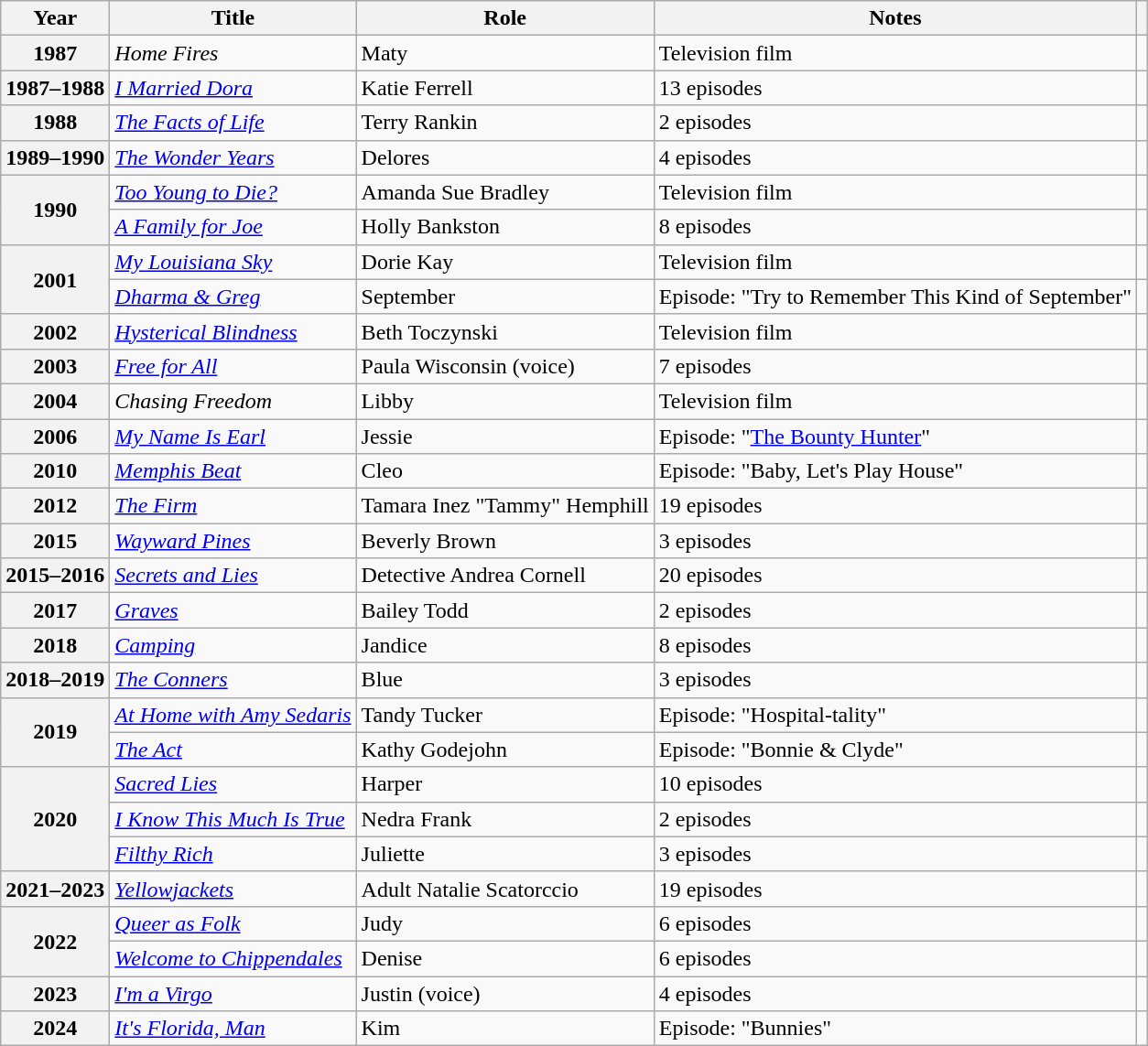<table class="wikitable plainrowheaders sortable" style="margin-right: 0;">
<tr>
<th scope="col">Year</th>
<th scope="col">Title</th>
<th scope="col">Role</th>
<th scope="col" class="unsortable">Notes</th>
<th scope="col" class="unsortable"></th>
</tr>
<tr>
<th scope="row">1987</th>
<td><em>Home Fires</em></td>
<td>Maty</td>
<td>Television film</td>
<td style="text-align:center;"></td>
</tr>
<tr>
<th scope="row">1987–1988</th>
<td><em><a href='#'>I Married Dora</a></em></td>
<td>Katie Ferrell</td>
<td>13 episodes</td>
<td style="text-align:center;"></td>
</tr>
<tr>
<th scope="row">1988</th>
<td><em><a href='#'>The Facts of Life</a></em></td>
<td>Terry Rankin</td>
<td>2 episodes</td>
<td style="text-align:center;"></td>
</tr>
<tr>
<th scope="row">1989–1990</th>
<td><em><a href='#'>The Wonder Years</a></em></td>
<td>Delores</td>
<td>4 episodes</td>
<td style="text-align:center;"></td>
</tr>
<tr>
<th scope="row" rowspan="2">1990</th>
<td><em><a href='#'>Too Young to Die?</a></em></td>
<td>Amanda Sue Bradley</td>
<td>Television film</td>
<td style="text-align:center;"></td>
</tr>
<tr>
<td><em><a href='#'>A Family for Joe</a></em></td>
<td>Holly Bankston</td>
<td>8 episodes</td>
<td style="text-align:center;"></td>
</tr>
<tr>
<th scope="row" rowspan="2">2001</th>
<td><em><a href='#'>My Louisiana Sky</a></em></td>
<td>Dorie Kay</td>
<td>Television film</td>
<td style="text-align:center;"></td>
</tr>
<tr>
<td><em><a href='#'>Dharma & Greg</a></em></td>
<td>September</td>
<td>Episode: "Try to Remember This Kind of September"</td>
<td style="text-align:center;"></td>
</tr>
<tr>
<th scope="row">2002</th>
<td><em><a href='#'>Hysterical Blindness</a></em></td>
<td>Beth Toczynski</td>
<td>Television film</td>
<td style="text-align:center;"></td>
</tr>
<tr>
<th scope="row">2003</th>
<td><em><a href='#'>Free for All</a></em></td>
<td>Paula Wisconsin (voice)</td>
<td>7 episodes</td>
<td style="text-align:center;"></td>
</tr>
<tr>
<th scope="row">2004</th>
<td><em>Chasing Freedom</em></td>
<td>Libby</td>
<td>Television film</td>
<td style="text-align:center;"></td>
</tr>
<tr>
<th scope="row">2006</th>
<td><em><a href='#'>My Name Is Earl</a></em></td>
<td>Jessie</td>
<td>Episode: "<a href='#'>The Bounty Hunter</a>"</td>
<td style="text-align:center;"></td>
</tr>
<tr>
<th scope="row">2010</th>
<td><em><a href='#'>Memphis Beat</a></em></td>
<td>Cleo</td>
<td>Episode: "Baby, Let's Play House"</td>
<td style="text-align:center;"></td>
</tr>
<tr>
<th scope="row">2012</th>
<td><em><a href='#'>The Firm</a></em></td>
<td>Tamara Inez "Tammy" Hemphill</td>
<td>19 episodes</td>
<td style="text-align:center;"></td>
</tr>
<tr>
<th scope="row">2015</th>
<td><em><a href='#'>Wayward Pines</a></em></td>
<td>Beverly Brown</td>
<td>3 episodes</td>
<td style="text-align:center;"></td>
</tr>
<tr>
<th scope="row">2015–2016</th>
<td><em><a href='#'>Secrets and Lies</a></em></td>
<td>Detective Andrea Cornell</td>
<td>20 episodes</td>
<td style="text-align:center;"></td>
</tr>
<tr>
<th scope="row">2017</th>
<td><em><a href='#'>Graves</a></em></td>
<td>Bailey Todd</td>
<td>2 episodes</td>
<td style="text-align:center;"></td>
</tr>
<tr>
<th scope="row">2018</th>
<td><em><a href='#'>Camping</a></em></td>
<td>Jandice</td>
<td>8 episodes</td>
<td style="text-align:center;"></td>
</tr>
<tr>
<th scope="row">2018–2019</th>
<td><em><a href='#'>The Conners</a></em></td>
<td>Blue</td>
<td>3 episodes</td>
<td style="text-align:center;"></td>
</tr>
<tr>
<th scope="row" rowspan="2">2019</th>
<td><em><a href='#'>At Home with Amy Sedaris</a></em></td>
<td>Tandy Tucker</td>
<td>Episode: "Hospital-tality"</td>
<td style="text-align:center;"></td>
</tr>
<tr>
<td><em><a href='#'>The Act</a></em></td>
<td>Kathy Godejohn</td>
<td>Episode: "Bonnie & Clyde"</td>
<td style="text-align:center;"></td>
</tr>
<tr>
<th scope="row" rowspan="3">2020</th>
<td><em><a href='#'>Sacred Lies</a></em></td>
<td>Harper</td>
<td>10 episodes</td>
<td style="text-align:center;"></td>
</tr>
<tr>
<td><em><a href='#'>I Know This Much Is True</a></em></td>
<td>Nedra Frank</td>
<td>2 episodes</td>
<td></td>
</tr>
<tr>
<td><em><a href='#'>Filthy Rich</a></em></td>
<td>Juliette</td>
<td>3 episodes</td>
<td></td>
</tr>
<tr>
<th scope="row">2021–2023</th>
<td><em><a href='#'>Yellowjackets</a></em></td>
<td>Adult Natalie Scatorccio</td>
<td>19 episodes</td>
<td></td>
</tr>
<tr>
<th scope="row" rowspan="2">2022</th>
<td><em><a href='#'>Queer as Folk</a></em></td>
<td>Judy</td>
<td>6 episodes</td>
<td></td>
</tr>
<tr>
<td><em><a href='#'>Welcome to Chippendales</a></em></td>
<td>Denise</td>
<td>6 episodes</td>
<td></td>
</tr>
<tr>
<th scope="row">2023</th>
<td><em><a href='#'>I'm a Virgo</a></em></td>
<td>Justin (voice)</td>
<td>4 episodes</td>
<td></td>
</tr>
<tr>
<th scope="row">2024</th>
<td><em><a href='#'>It's Florida, Man</a></em></td>
<td>Kim</td>
<td>Episode: "Bunnies"</td>
<td></td>
</tr>
</table>
